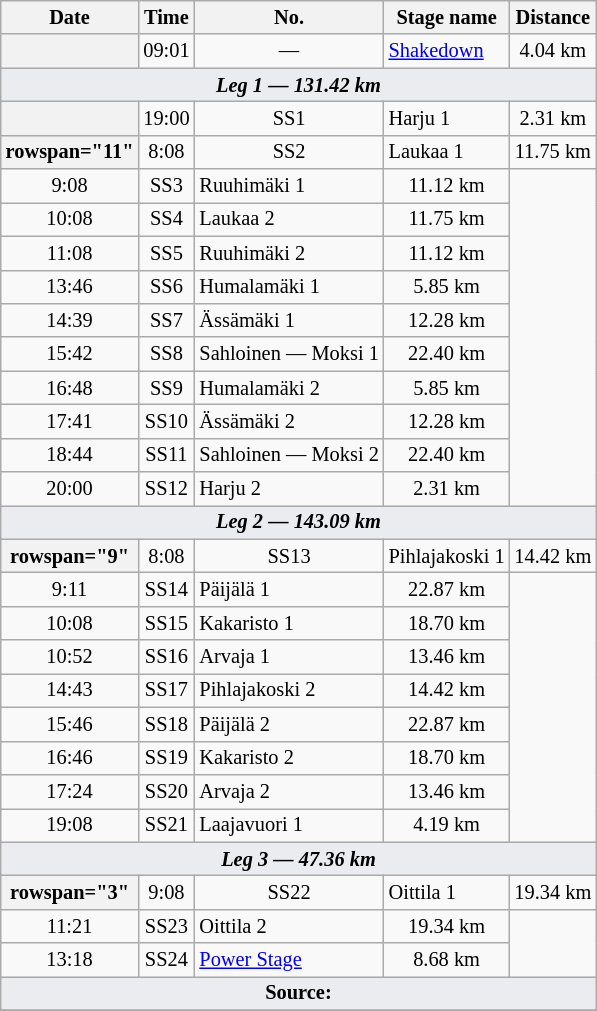<table class="wikitable" style="font-size: 85%;">
<tr>
<th>Date</th>
<th>Time</th>
<th>No.</th>
<th>Stage name</th>
<th>Distance</th>
</tr>
<tr>
<th></th>
<td align="center">09:01</td>
<td align="center">—</td>
<td><a href='#'>Shakedown</a></td>
<td align="center">4.04 km</td>
</tr>
<tr>
<td style="background-color:#EAECF0; text-align:center" colspan="5"><strong><em>Leg 1 — 131.42 km</em></strong></td>
</tr>
<tr>
<th></th>
<td align="center">19:00</td>
<td align="center">SS1</td>
<td>Harju 1</td>
<td align="center">2.31 km</td>
</tr>
<tr>
<th>rowspan="11" </th>
<td align="center">8:08</td>
<td align="center">SS2</td>
<td>Laukaa 1</td>
<td align="center">11.75 km</td>
</tr>
<tr>
<td align="center">9:08</td>
<td align="center">SS3</td>
<td>Ruuhimäki 1</td>
<td align="center">11.12 km</td>
</tr>
<tr>
<td align="center">10:08</td>
<td align="center">SS4</td>
<td>Laukaa 2</td>
<td align="center">11.75 km</td>
</tr>
<tr>
<td align="center">11:08</td>
<td align="center">SS5</td>
<td>Ruuhimäki 2</td>
<td align="center">11.12 km</td>
</tr>
<tr>
<td align="center">13:46</td>
<td align="center">SS6</td>
<td>Humalamäki 1</td>
<td align="center">5.85 km</td>
</tr>
<tr>
<td align="center">14:39</td>
<td align="center">SS7</td>
<td>Ässämäki 1</td>
<td align="center">12.28 km</td>
</tr>
<tr>
<td align="center">15:42</td>
<td align="center">SS8</td>
<td>Sahloinen — Moksi 1</td>
<td align="center">22.40 km</td>
</tr>
<tr>
<td align="center">16:48</td>
<td align="center">SS9</td>
<td>Humalamäki 2</td>
<td align="center">5.85 km</td>
</tr>
<tr>
<td align="center">17:41</td>
<td align="center">SS10</td>
<td>Ässämäki 2</td>
<td align="center">12.28 km</td>
</tr>
<tr>
<td align="center">18:44</td>
<td align="center">SS11</td>
<td>Sahloinen — Moksi 2</td>
<td align="center">22.40 km</td>
</tr>
<tr>
<td align="center">20:00</td>
<td align="center">SS12</td>
<td>Harju 2</td>
<td align="center">2.31 km</td>
</tr>
<tr>
<td style="background-color:#EAECF0; text-align:center" colspan="5"><strong><em>Leg 2 — 143.09 km</em></strong></td>
</tr>
<tr>
<th>rowspan="9" </th>
<td align="center">8:08</td>
<td align="center">SS13</td>
<td>Pihlajakoski 1</td>
<td align="center">14.42 km</td>
</tr>
<tr>
<td align="center">9:11</td>
<td align="center">SS14</td>
<td>Päijälä 1</td>
<td align="center">22.87 km</td>
</tr>
<tr>
<td align="center">10:08</td>
<td align="center">SS15</td>
<td>Kakaristo 1</td>
<td align="center">18.70 km</td>
</tr>
<tr>
<td align="center">10:52</td>
<td align="center">SS16</td>
<td>Arvaja 1</td>
<td align="center">13.46 km</td>
</tr>
<tr>
<td align="center">14:43</td>
<td align="center">SS17</td>
<td>Pihlajakoski 2</td>
<td align="center">14.42 km</td>
</tr>
<tr>
<td align="center">15:46</td>
<td align="center">SS18</td>
<td>Päijälä 2</td>
<td align="center">22.87 km</td>
</tr>
<tr>
<td align="center">16:46</td>
<td align="center">SS19</td>
<td>Kakaristo 2</td>
<td align="center">18.70 km</td>
</tr>
<tr>
<td align="center">17:24</td>
<td align="center">SS20</td>
<td>Arvaja 2</td>
<td align="center">13.46 km</td>
</tr>
<tr>
<td align="center">19:08</td>
<td align="center">SS21</td>
<td>Laajavuori 1</td>
<td align="center">4.19 km</td>
</tr>
<tr>
<td style="background-color:#EAECF0; text-align:center" colspan="5"><strong><em>Leg 3 — 47.36 km</em></strong></td>
</tr>
<tr>
<th>rowspan="3" </th>
<td align="center">9:08</td>
<td align="center">SS22</td>
<td>Oittila 1</td>
<td align="center">19.34 km</td>
</tr>
<tr>
<td align="center">11:21</td>
<td align="center">SS23</td>
<td>Oittila 2</td>
<td align="center">19.34 km</td>
</tr>
<tr>
<td align="center">13:18</td>
<td align="center">SS24</td>
<td><a href='#'>Power Stage</a></td>
<td align="center">8.68 km</td>
</tr>
<tr>
<td style="background-color:#EAECF0; text-align:center" colspan="5"><strong>Source:</strong></td>
</tr>
<tr>
</tr>
</table>
